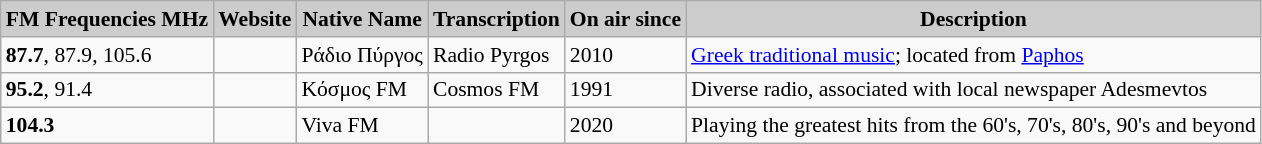<table class="wikitable" style="font-size:90%;">
<tr>
<th style="background:#ccc;">FM Frequencies MHz</th>
<th style="background:#ccc;">Website</th>
<th style="background:#ccc;">Native Name</th>
<th style="background:#ccc;">Transcription</th>
<th style="background:#ccc;">On air since</th>
<th style="background:#ccc;">Description</th>
</tr>
<tr>
<td><strong>87.7</strong>, 87.9, 105.6</td>
<td></td>
<td>Ράδιο Πύργος</td>
<td>Radio Pyrgos</td>
<td>2010</td>
<td><a href='#'>Greek traditional music</a>; located from <a href='#'>Paphos</a></td>
</tr>
<tr>
<td><strong>95.2</strong>, 91.4</td>
<td></td>
<td>Κόσμος FM</td>
<td>Cosmos FM</td>
<td>1991</td>
<td>Diverse radio, associated with local newspaper Adesmevtos</td>
</tr>
<tr>
<td><strong>104.3</strong></td>
<td></td>
<td>Viva FM</td>
<td></td>
<td>2020</td>
<td>Playing the greatest hits from the 60's, 70's, 80's, 90's and beyond</td>
</tr>
</table>
